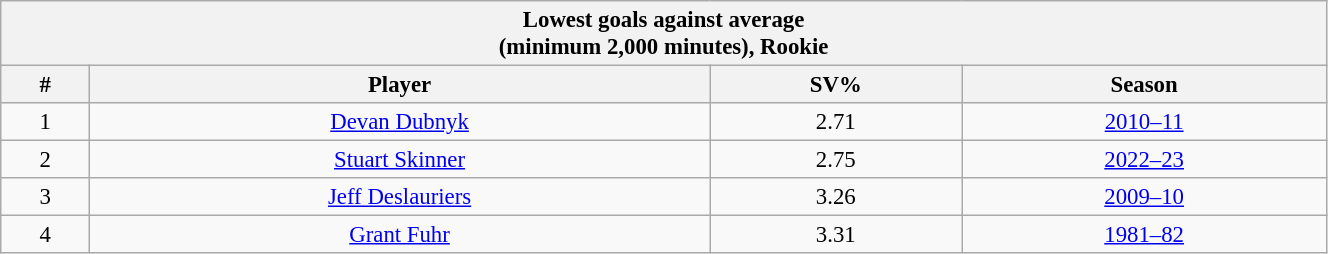<table class="wikitable" style="text-align: center; font-size: 95%" width="70%">
<tr>
<th colspan="4">Lowest goals against average<br>(minimum 2,000 minutes), Rookie</th>
</tr>
<tr>
<th>#</th>
<th>Player</th>
<th>SV%</th>
<th>Season</th>
</tr>
<tr>
<td>1</td>
<td><a href='#'>Devan Dubnyk</a></td>
<td>2.71</td>
<td><a href='#'>2010–11</a></td>
</tr>
<tr>
<td>2</td>
<td><a href='#'>Stuart Skinner</a></td>
<td>2.75</td>
<td><a href='#'>2022–23</a></td>
</tr>
<tr>
<td>3</td>
<td><a href='#'>Jeff Deslauriers</a></td>
<td>3.26</td>
<td><a href='#'>2009–10</a></td>
</tr>
<tr>
<td>4</td>
<td><a href='#'>Grant Fuhr</a></td>
<td>3.31</td>
<td><a href='#'>1981–82</a></td>
</tr>
</table>
